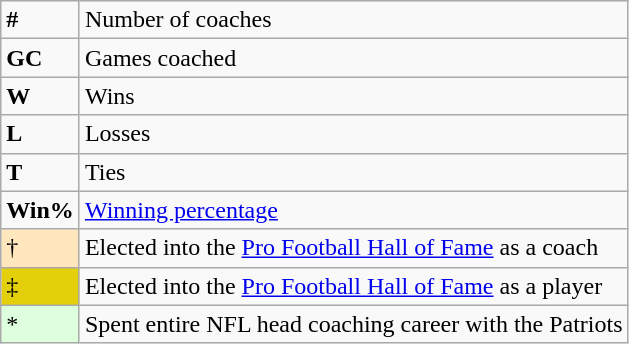<table class="wikitable">
<tr>
<td><strong>#</strong></td>
<td>Number of coaches</td>
</tr>
<tr>
<td><strong>GC</strong></td>
<td>Games coached</td>
</tr>
<tr>
<td><strong>W</strong></td>
<td>Wins</td>
</tr>
<tr>
<td><strong>L</strong></td>
<td>Losses</td>
</tr>
<tr>
<td><strong>T</strong></td>
<td>Ties</td>
</tr>
<tr>
<td><strong>Win%</strong></td>
<td><a href='#'>Winning percentage</a></td>
</tr>
<tr>
<td style="background-color:#FFE6BD">†</td>
<td>Elected into the <a href='#'>Pro Football Hall of Fame</a> as a coach</td>
</tr>
<tr>
<td style="background-color:#E4D00A">‡</td>
<td>Elected into the <a href='#'>Pro Football Hall of Fame</a> as a player</td>
</tr>
<tr>
<td style="background-color:#ddffdd">*</td>
<td>Spent entire NFL head coaching career with the Patriots</td>
</tr>
</table>
